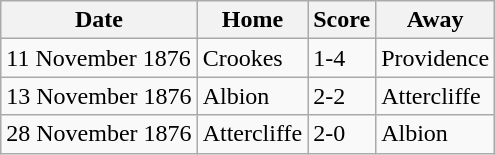<table class="wikitable">
<tr>
<th>Date</th>
<th>Home</th>
<th>Score</th>
<th>Away</th>
</tr>
<tr>
<td>11 November 1876</td>
<td>Crookes</td>
<td>1-4</td>
<td>Providence</td>
</tr>
<tr>
<td>13 November 1876</td>
<td>Albion</td>
<td>2-2</td>
<td>Attercliffe</td>
</tr>
<tr>
<td>28 November 1876</td>
<td>Attercliffe</td>
<td>2-0</td>
<td>Albion</td>
</tr>
</table>
